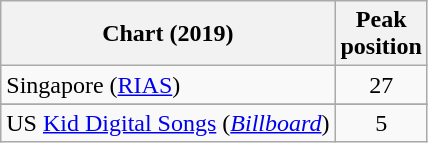<table class="wikitable sortable">
<tr>
<th>Chart (2019)</th>
<th>Peak <br> position</th>
</tr>
<tr>
<td>Singapore (<a href='#'>RIAS</a>)</td>
<td align="center">27</td>
</tr>
<tr>
</tr>
<tr>
</tr>
<tr>
<td>US <a href='#'>Kid Digital Songs</a> (<em><a href='#'>Billboard</a></em>)</td>
<td align="center">5</td>
</tr>
</table>
